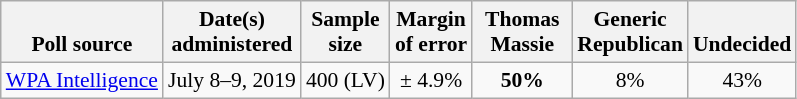<table class="wikitable" style="font-size:90%;text-align:center;">
<tr valign=bottom>
<th>Poll source</th>
<th>Date(s)<br>administered</th>
<th>Sample<br>size</th>
<th>Margin<br>of error</th>
<th style="width:60px;">Thomas<br>Massie</th>
<th style="width:60px;">Generic<br>Republican</th>
<th>Undecided</th>
</tr>
<tr>
<td style="text-align:left;"><a href='#'>WPA Intelligence</a></td>
<td>July 8–9, 2019</td>
<td>400 (LV)</td>
<td>± 4.9%</td>
<td><strong>50%</strong></td>
<td>8%</td>
<td>43%</td>
</tr>
</table>
